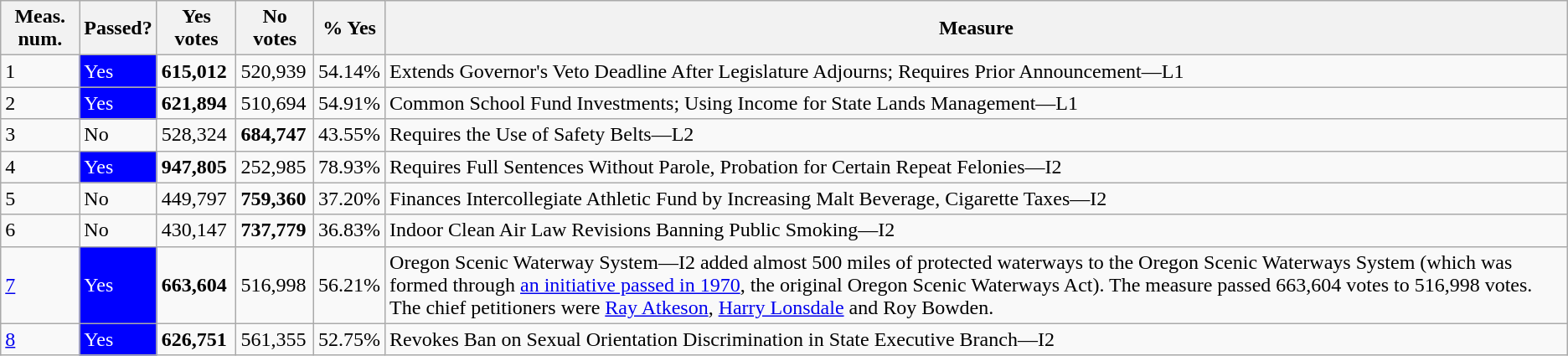<table class="wikitable sortable">
<tr>
<th>Meas. num.</th>
<th>Passed?</th>
<th>Yes votes</th>
<th>No votes</th>
<th>% Yes</th>
<th>Measure</th>
</tr>
<tr>
<td>1</td>
<td style="background:blue;color:white">Yes</td>
<td><strong>615,012</strong></td>
<td>520,939</td>
<td>54.14%</td>
<td>Extends Governor's Veto Deadline After Legislature Adjourns; Requires Prior Announcement—L1</td>
</tr>
<tr>
<td>2</td>
<td style="background:blue;color:white">Yes</td>
<td><strong>621,894</strong></td>
<td>510,694</td>
<td>54.91%</td>
<td>Common School Fund Investments; Using Income for State Lands Management—L1</td>
</tr>
<tr>
<td>3</td>
<td>No</td>
<td>528,324</td>
<td><strong>684,747</strong></td>
<td>43.55%</td>
<td>Requires the Use of Safety Belts—L2</td>
</tr>
<tr>
<td>4</td>
<td style="background:blue;color:white">Yes</td>
<td><strong>947,805</strong></td>
<td>252,985</td>
<td>78.93%</td>
<td>Requires Full Sentences Without Parole, Probation for Certain Repeat Felonies—I2</td>
</tr>
<tr>
<td>5</td>
<td>No</td>
<td>449,797</td>
<td><strong>759,360</strong></td>
<td>37.20%</td>
<td>Finances Intercollegiate Athletic Fund by Increasing Malt Beverage, Cigarette Taxes—I2</td>
</tr>
<tr>
<td>6</td>
<td>No</td>
<td>430,147</td>
<td><strong>737,779</strong></td>
<td>36.83%</td>
<td>Indoor Clean Air Law Revisions Banning Public Smoking—I2</td>
</tr>
<tr>
<td><a href='#'>7</a></td>
<td style="background:blue;color:white">Yes</td>
<td><strong>663,604</strong></td>
<td>516,998</td>
<td>56.21%</td>
<td>Oregon Scenic Waterway System—I2 added almost 500 miles of protected waterways to the Oregon Scenic Waterways System (which was formed through <a href='#'>an initiative passed in 1970</a>, the original Oregon Scenic Waterways Act). The measure passed 663,604 votes to 516,998 votes. The chief petitioners were <a href='#'>Ray Atkeson</a>, <a href='#'>Harry Lonsdale</a> and Roy Bowden.</td>
</tr>
<tr>
<td><a href='#'>8</a></td>
<td style="background:blue;color:white">Yes</td>
<td><strong>626,751</strong></td>
<td>561,355</td>
<td>52.75%</td>
<td>Revokes Ban on Sexual Orientation Discrimination in State Executive Branch—I2</td>
</tr>
</table>
